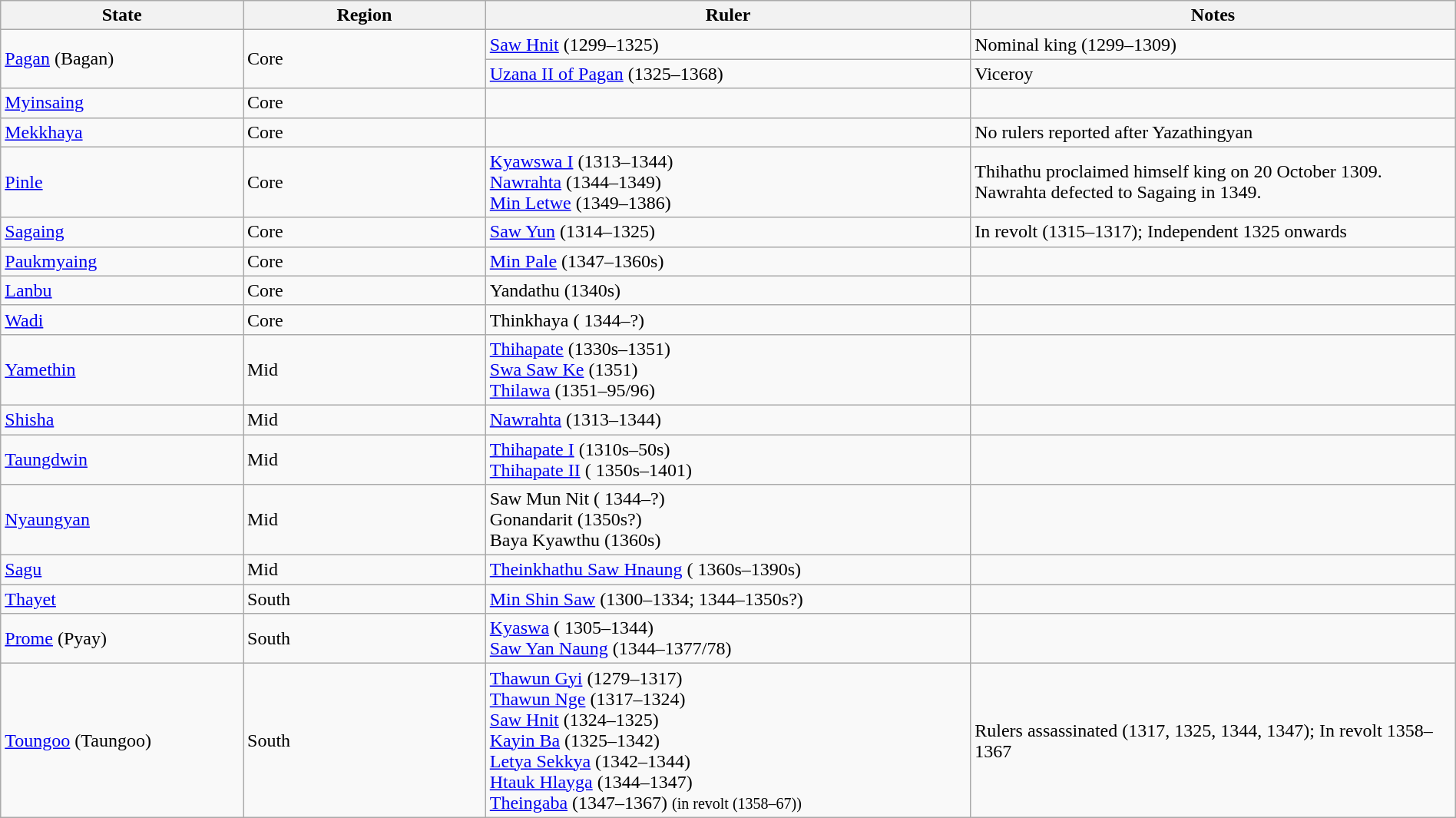<table width=100% class="wikitable">
<tr>
<th width="10%">State</th>
<th width="10%">Region</th>
<th width="20%">Ruler</th>
<th width="20%">Notes</th>
</tr>
<tr>
<td rowspan="2"><a href='#'>Pagan</a> (Bagan)</td>
<td rowspan="2">Core</td>
<td><a href='#'>Saw Hnit</a> (1299–1325)</td>
<td>Nominal king (1299–1309)</td>
</tr>
<tr>
<td><a href='#'>Uzana II of Pagan</a> (1325–1368)</td>
<td>Viceroy</td>
</tr>
<tr>
<td><a href='#'>Myinsaing</a></td>
<td>Core</td>
<td></td>
<td></td>
</tr>
<tr>
<td><a href='#'>Mekkhaya</a></td>
<td>Core</td>
<td></td>
<td>No rulers reported after Yazathingyan</td>
</tr>
<tr>
<td><a href='#'>Pinle</a></td>
<td>Core</td>
<td><a href='#'>Kyawswa I</a> (1313–1344) <br> <a href='#'>Nawrahta</a> (1344–1349) <br> <a href='#'>Min Letwe</a> (1349–1386)</td>
<td>Thihathu proclaimed himself king on 20 October 1309. Nawrahta defected to Sagaing in 1349.</td>
</tr>
<tr>
<td><a href='#'>Sagaing</a></td>
<td>Core</td>
<td><a href='#'>Saw Yun</a> (1314–1325)</td>
<td>In revolt (1315–1317); Independent 1325 onwards</td>
</tr>
<tr>
<td><a href='#'>Paukmyaing</a></td>
<td>Core</td>
<td><a href='#'>Min Pale</a> (1347–1360s)</td>
<td></td>
</tr>
<tr>
<td><a href='#'>Lanbu</a></td>
<td>Core</td>
<td>Yandathu (1340s)</td>
<td></td>
</tr>
<tr>
<td><a href='#'>Wadi</a></td>
<td>Core</td>
<td>Thinkhaya ( 1344–?)</td>
<td></td>
</tr>
<tr>
<td><a href='#'>Yamethin</a></td>
<td>Mid</td>
<td><a href='#'>Thihapate</a> (1330s–1351) <br> <a href='#'>Swa Saw Ke</a> (1351) <br> <a href='#'>Thilawa</a> (1351–95/96)</td>
<td></td>
</tr>
<tr>
<td><a href='#'>Shisha</a></td>
<td>Mid</td>
<td><a href='#'>Nawrahta</a> (1313–1344)</td>
<td></td>
</tr>
<tr>
<td><a href='#'>Taungdwin</a></td>
<td>Mid</td>
<td><a href='#'>Thihapate I</a> (1310s–50s) <br> <a href='#'>Thihapate II</a> ( 1350s–1401)</td>
<td></td>
</tr>
<tr>
<td><a href='#'>Nyaungyan</a></td>
<td>Mid</td>
<td>Saw Mun Nit ( 1344–?) <br> Gonandarit (1350s?) <br> Baya Kyawthu (1360s)</td>
<td></td>
</tr>
<tr>
<td><a href='#'>Sagu</a></td>
<td>Mid</td>
<td><a href='#'>Theinkhathu Saw Hnaung</a> ( 1360s–1390s)</td>
<td></td>
</tr>
<tr>
<td><a href='#'>Thayet</a></td>
<td>South</td>
<td><a href='#'>Min Shin Saw</a> (1300–1334; 1344–1350s?)</td>
<td></td>
</tr>
<tr>
<td><a href='#'>Prome</a> (Pyay)</td>
<td>South</td>
<td><a href='#'>Kyaswa</a> ( 1305–1344) <br> <a href='#'>Saw Yan Naung</a> (1344–1377/78)</td>
<td></td>
</tr>
<tr>
<td><a href='#'>Toungoo</a> (Taungoo)</td>
<td>South</td>
<td><a href='#'>Thawun Gyi</a> (1279–1317) <br> <a href='#'>Thawun Nge</a> (1317–1324) <br> <a href='#'>Saw Hnit</a> (1324–1325) <br> <a href='#'>Kayin Ba</a> (1325–1342) <br> <a href='#'>Letya Sekkya</a> (1342–1344) <br> <a href='#'>Htauk Hlayga</a> (1344–1347) <br> <a href='#'>Theingaba</a> (1347–1367) <small>(in revolt (1358–67))</small></td>
<td>Rulers assassinated (1317, 1325, 1344, 1347); In revolt 1358–1367</td>
</tr>
</table>
